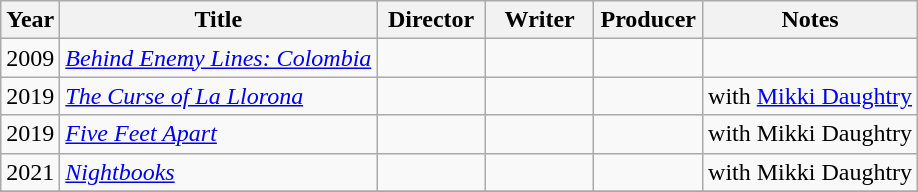<table class="wikitable">
<tr>
<th>Year</th>
<th>Title</th>
<th width="65">Director</th>
<th width="65">Writer</th>
<th width="65">Producer</th>
<th class="unsortable">Notes</th>
</tr>
<tr>
<td>2009</td>
<td><em><a href='#'>Behind Enemy Lines: Colombia</a></em></td>
<td></td>
<td></td>
<td></td>
<td></td>
</tr>
<tr>
<td>2019</td>
<td><em><a href='#'>The Curse of La Llorona</a></em></td>
<td></td>
<td></td>
<td></td>
<td>with <a href='#'>Mikki Daughtry</a></td>
</tr>
<tr>
<td>2019</td>
<td><em><a href='#'>Five Feet Apart</a></em></td>
<td></td>
<td></td>
<td></td>
<td>with Mikki Daughtry</td>
</tr>
<tr>
<td>2021</td>
<td><em><a href='#'>Nightbooks</a></em></td>
<td></td>
<td></td>
<td></td>
<td>with Mikki Daughtry</td>
</tr>
<tr>
</tr>
</table>
